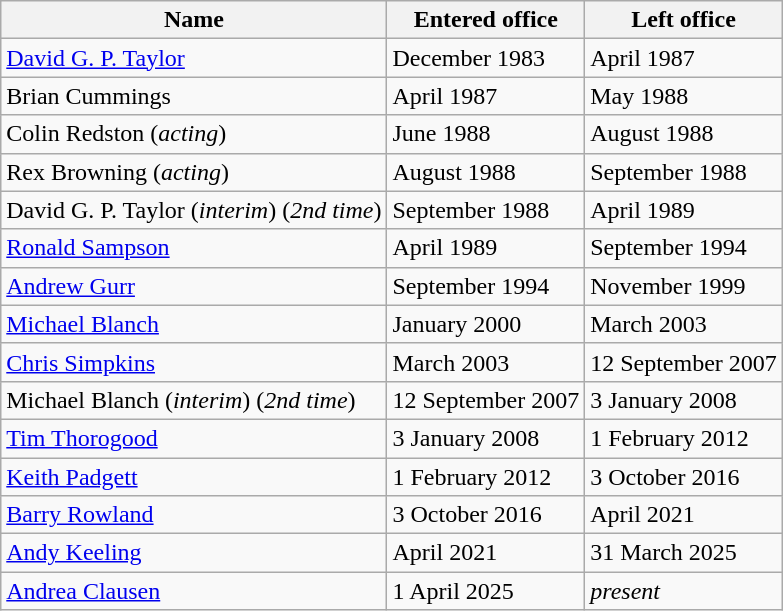<table class="wikitable">
<tr>
<th>Name</th>
<th>Entered office</th>
<th>Left office</th>
</tr>
<tr>
<td><a href='#'>David G. P. Taylor</a></td>
<td>December 1983</td>
<td>April 1987</td>
</tr>
<tr>
<td>Brian Cummings</td>
<td>April 1987</td>
<td>May 1988</td>
</tr>
<tr>
<td>Colin Redston (<em>acting</em>)</td>
<td>June 1988</td>
<td>August 1988</td>
</tr>
<tr>
<td>Rex Browning (<em>acting</em>)</td>
<td>August 1988</td>
<td>September 1988</td>
</tr>
<tr>
<td>David G. P. Taylor (<em>interim</em>) (<em>2nd time</em>)</td>
<td>September 1988</td>
<td>April 1989</td>
</tr>
<tr>
<td><a href='#'>Ronald Sampson</a></td>
<td>April 1989</td>
<td>September 1994</td>
</tr>
<tr>
<td><a href='#'>Andrew Gurr</a></td>
<td>September 1994</td>
<td>November 1999</td>
</tr>
<tr>
<td><a href='#'>Michael Blanch</a></td>
<td>January 2000</td>
<td>March 2003</td>
</tr>
<tr>
<td><a href='#'>Chris Simpkins</a></td>
<td>March 2003</td>
<td>12 September 2007</td>
</tr>
<tr>
<td>Michael Blanch (<em>interim</em>) (<em>2nd time</em>)</td>
<td>12 September 2007</td>
<td>3 January 2008</td>
</tr>
<tr>
<td><a href='#'>Tim Thorogood</a></td>
<td>3 January 2008</td>
<td>1 February 2012</td>
</tr>
<tr>
<td><a href='#'>Keith Padgett</a></td>
<td>1 February 2012</td>
<td>3 October 2016</td>
</tr>
<tr>
<td><a href='#'>Barry Rowland</a></td>
<td>3 October 2016</td>
<td>April 2021</td>
</tr>
<tr>
<td><a href='#'>Andy Keeling</a></td>
<td>April 2021</td>
<td>31 March 2025</td>
</tr>
<tr>
<td><a href='#'>Andrea Clausen</a></td>
<td>1 April 2025</td>
<td><em>present</em></td>
</tr>
</table>
